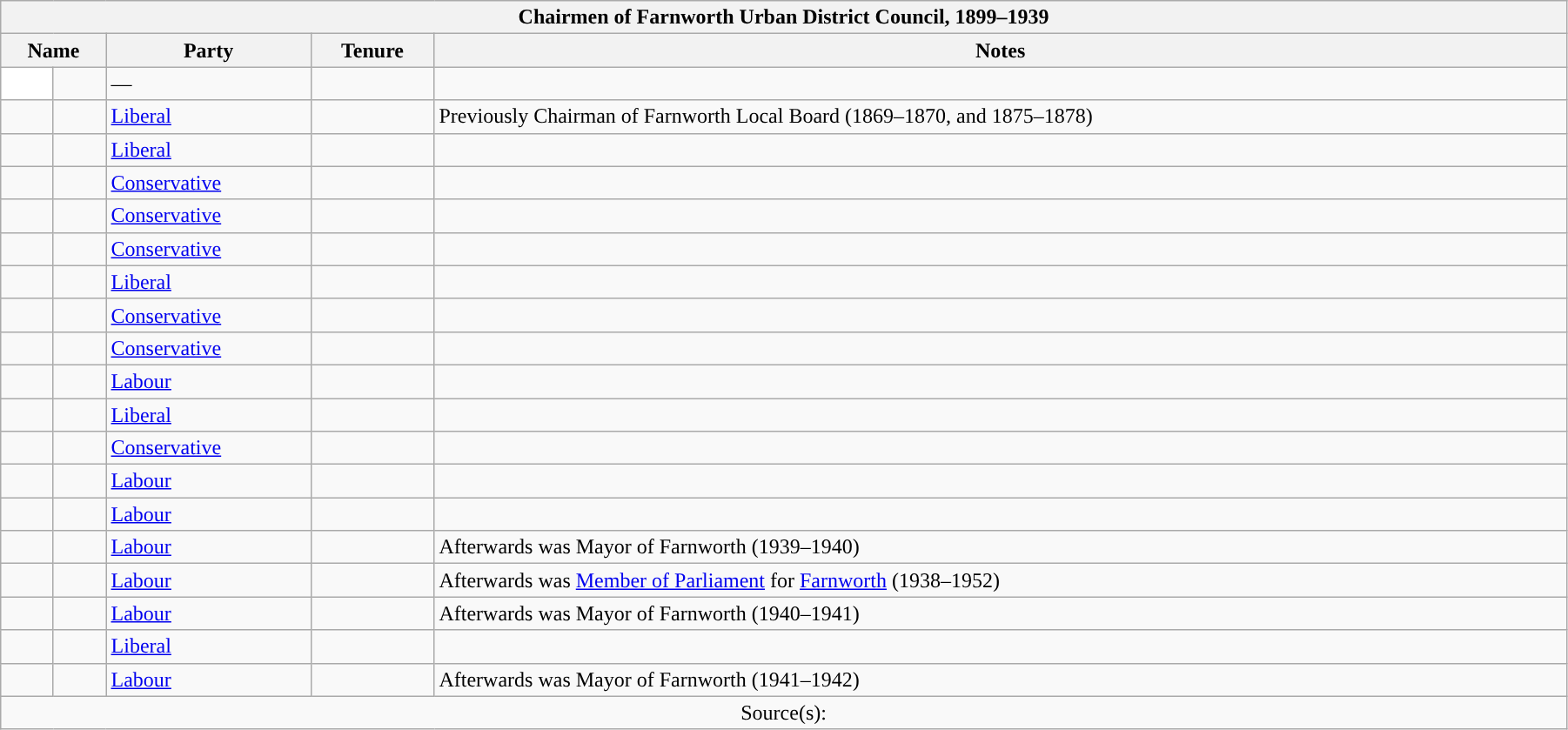<table class="wikitable sortable" style="width: 95%;">
<tr>
<th colspan="5">Chairmen of Farnworth Urban District Council, 1899–1939</th>
</tr>
<tr>
<th colspan="2">Name</th>
<th>Party</th>
<th>Tenure</th>
<th class=unsortable>Notes</th>
</tr>
<tr>
<td style="background-color:#FFFFFF"></td>
<td></td>
<td>—</td>
<td></td>
<td></td>
</tr>
<tr>
<td style="background-color: "></td>
<td></td>
<td><a href='#'>Liberal</a></td>
<td></td>
<td>Previously Chairman of Farnworth Local Board (1869–1870, and 1875–1878)</td>
</tr>
<tr>
<td style="background-color: "></td>
<td></td>
<td><a href='#'>Liberal</a></td>
<td></td>
<td></td>
</tr>
<tr>
<td style="background-color: "></td>
<td></td>
<td><a href='#'>Conservative</a></td>
<td></td>
<td></td>
</tr>
<tr>
<td style="background-color: "></td>
<td></td>
<td><a href='#'>Conservative</a></td>
<td></td>
<td></td>
</tr>
<tr>
<td style="background-color: "></td>
<td></td>
<td><a href='#'>Conservative</a></td>
<td></td>
<td></td>
</tr>
<tr>
<td style="background-color: "></td>
<td></td>
<td><a href='#'>Liberal</a></td>
<td></td>
<td></td>
</tr>
<tr>
<td style="background-color: "></td>
<td></td>
<td><a href='#'>Conservative</a></td>
<td></td>
<td></td>
</tr>
<tr>
<td style="background-color: "></td>
<td></td>
<td><a href='#'>Conservative</a></td>
<td></td>
<td></td>
</tr>
<tr>
<td style="background-color: "></td>
<td></td>
<td><a href='#'>Labour</a></td>
<td></td>
<td></td>
</tr>
<tr>
<td style="background-color: "></td>
<td></td>
<td><a href='#'>Liberal</a></td>
<td></td>
<td></td>
</tr>
<tr>
<td style="background-color: "></td>
<td></td>
<td><a href='#'>Conservative</a></td>
<td></td>
<td></td>
</tr>
<tr>
<td style="background-color: "></td>
<td></td>
<td><a href='#'>Labour</a></td>
<td></td>
<td></td>
</tr>
<tr>
<td style="background-color: "></td>
<td></td>
<td><a href='#'>Labour</a></td>
<td></td>
<td></td>
</tr>
<tr>
<td style="background-color: "></td>
<td></td>
<td><a href='#'>Labour</a></td>
<td></td>
<td>Afterwards was Mayor of Farnworth (1939–1940)</td>
</tr>
<tr>
<td style="background-color: "></td>
<td></td>
<td><a href='#'>Labour</a></td>
<td></td>
<td>Afterwards was <a href='#'>Member of Parliament</a> for <a href='#'>Farnworth</a> (1938–1952)</td>
</tr>
<tr>
<td style="background-color: "></td>
<td></td>
<td><a href='#'>Labour</a></td>
<td></td>
<td>Afterwards was Mayor of Farnworth (1940–1941)</td>
</tr>
<tr>
<td style="background-color: "></td>
<td></td>
<td><a href='#'>Liberal</a></td>
<td></td>
<td></td>
</tr>
<tr>
<td style="background-color: "></td>
<td></td>
<td><a href='#'>Labour</a></td>
<td></td>
<td>Afterwards was Mayor of Farnworth (1941–1942)</td>
</tr>
<tr class="sortbottom">
<td colspan="5" align="center" class=unsortable>Source(s):</td>
</tr>
</table>
